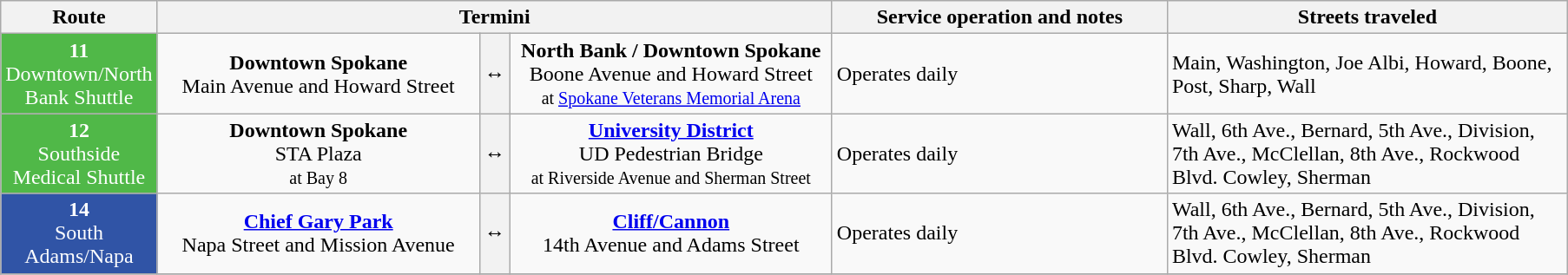<table class=wikitable style="font-size: 100%;" text-valign="center"|>
<tr>
<th width="100px">Route</th>
<th colspan=3>Termini</th>
<th width="250px">Service operation and notes</th>
<th width="300px">Streets traveled</th>
</tr>
<tr>
<td style="background:#50b848; color:white" align="center" valign=center><div><strong>11</strong><br>Downtown/North Bank Shuttle</div></td>
<td ! width="240px" align="center"><strong>Downtown Spokane</strong><br>Main Avenue and Howard Street</td>
<th><span>↔</span></th>
<td ! width="240px" align="center"><strong>North Bank / Downtown Spokane</strong><br>Boone Avenue and Howard Street<br><small>at <a href='#'>Spokane Veterans Memorial Arena</a></small></td>
<td>Operates daily</td>
<td>Main, Washington, Joe Albi, Howard, Boone, Post, Sharp, Wall</td>
</tr>
<tr>
<td style="background:#50b848; color:white" align="center" valign=center><div><strong>12</strong><br>Southside Medical Shuttle</div></td>
<td ! width="240px" align="center"><strong>Downtown Spokane</strong><br>STA Plaza<br><small>at Bay 8</small></td>
<th><span>↔</span></th>
<td ! width="240px" align="center"><strong><a href='#'>University District</a></strong><br>UD Pedestrian Bridge<br><small>at Riverside Avenue and Sherman Street</small></td>
<td>Operates daily</td>
<td>Wall, 6th Ave., Bernard, 5th Ave., Division, 7th Ave., McClellan, 8th Ave., Rockwood Blvd. Cowley, Sherman</td>
</tr>
<tr>
<td style="background:#3054a6; color:white" align="center" valign=center><div><strong>14</strong><br>South Adams/Napa</div></td>
<td ! width="240px" align="center"><strong><a href='#'>Chief Gary Park</a></strong><br>Napa Street and Mission Avenue</td>
<th><span>↔</span></th>
<td ! width="240px" align="center"><strong><a href='#'>Cliff/Cannon</a></strong><br>14th Avenue and Adams Street</td>
<td>Operates daily</td>
<td>Wall, 6th Ave., Bernard, 5th Ave., Division, 7th Ave., McClellan, 8th Ave., Rockwood Blvd. Cowley, Sherman</td>
</tr>
<tr>
</tr>
</table>
